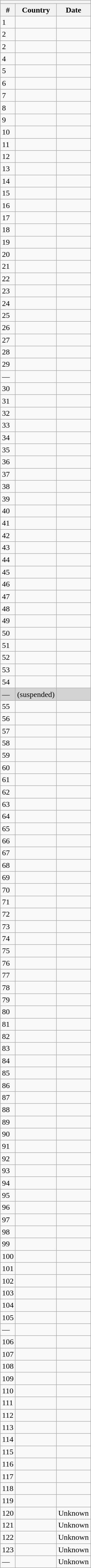<table class="wikitable sortable">
<tr>
<th colspan="3"></th>
</tr>
<tr>
<th>#</th>
<th>Country</th>
<th>Date</th>
</tr>
<tr>
<td>1</td>
<td></td>
<td></td>
</tr>
<tr>
<td>2</td>
<td></td>
<td></td>
</tr>
<tr>
<td>2</td>
<td></td>
<td></td>
</tr>
<tr>
<td>4</td>
<td></td>
<td></td>
</tr>
<tr>
<td>5</td>
<td></td>
<td></td>
</tr>
<tr>
<td>6</td>
<td></td>
<td></td>
</tr>
<tr>
<td>7</td>
<td></td>
<td></td>
</tr>
<tr>
<td>8</td>
<td></td>
<td></td>
</tr>
<tr>
<td>9</td>
<td></td>
<td></td>
</tr>
<tr>
<td>10</td>
<td></td>
<td></td>
</tr>
<tr>
<td>11</td>
<td></td>
<td></td>
</tr>
<tr>
<td>12</td>
<td></td>
<td></td>
</tr>
<tr>
<td>13</td>
<td></td>
<td></td>
</tr>
<tr>
<td>14</td>
<td></td>
<td></td>
</tr>
<tr>
<td>15</td>
<td></td>
<td></td>
</tr>
<tr>
<td>16</td>
<td></td>
<td></td>
</tr>
<tr>
<td>17</td>
<td></td>
<td></td>
</tr>
<tr>
<td>18</td>
<td></td>
<td></td>
</tr>
<tr>
<td>19</td>
<td></td>
<td></td>
</tr>
<tr>
<td>20</td>
<td></td>
<td></td>
</tr>
<tr>
<td>21</td>
<td></td>
<td></td>
</tr>
<tr>
<td>22</td>
<td></td>
<td></td>
</tr>
<tr>
<td>23</td>
<td></td>
<td></td>
</tr>
<tr>
<td>24</td>
<td></td>
<td></td>
</tr>
<tr>
<td>25</td>
<td></td>
<td></td>
</tr>
<tr>
<td>26</td>
<td></td>
<td></td>
</tr>
<tr>
<td>27</td>
<td></td>
<td></td>
</tr>
<tr>
<td>28</td>
<td></td>
<td></td>
</tr>
<tr>
<td>29</td>
<td></td>
<td></td>
</tr>
<tr>
<td>—</td>
<td></td>
<td></td>
</tr>
<tr>
<td>30</td>
<td></td>
<td></td>
</tr>
<tr>
<td>31</td>
<td></td>
<td></td>
</tr>
<tr>
<td>32</td>
<td></td>
<td></td>
</tr>
<tr>
<td>33</td>
<td></td>
<td></td>
</tr>
<tr>
<td>34</td>
<td></td>
<td></td>
</tr>
<tr>
<td>35</td>
<td></td>
<td></td>
</tr>
<tr>
<td>36</td>
<td></td>
<td></td>
</tr>
<tr>
<td>37</td>
<td></td>
<td></td>
</tr>
<tr>
<td>38</td>
<td></td>
<td></td>
</tr>
<tr>
<td>39</td>
<td></td>
<td></td>
</tr>
<tr>
<td>40</td>
<td></td>
<td></td>
</tr>
<tr>
<td>41</td>
<td></td>
<td></td>
</tr>
<tr>
<td>42</td>
<td></td>
<td></td>
</tr>
<tr>
<td>43</td>
<td></td>
<td></td>
</tr>
<tr>
<td>44</td>
<td></td>
<td></td>
</tr>
<tr>
<td>45</td>
<td></td>
<td></td>
</tr>
<tr>
<td>46</td>
<td></td>
<td></td>
</tr>
<tr>
<td>47</td>
<td></td>
<td></td>
</tr>
<tr>
<td>48</td>
<td></td>
<td></td>
</tr>
<tr>
<td>49</td>
<td></td>
<td></td>
</tr>
<tr>
<td>50</td>
<td></td>
<td></td>
</tr>
<tr>
<td>51</td>
<td></td>
<td></td>
</tr>
<tr>
<td>52</td>
<td></td>
<td></td>
</tr>
<tr>
<td>53</td>
<td></td>
<td></td>
</tr>
<tr>
<td>54</td>
<td></td>
<td></td>
</tr>
<tr style="background:#D3D3D3">
<td>—</td>
<td> (suspended)</td>
<td></td>
</tr>
<tr>
<td>55</td>
<td></td>
<td></td>
</tr>
<tr>
<td>56</td>
<td></td>
<td></td>
</tr>
<tr>
<td>57</td>
<td></td>
<td></td>
</tr>
<tr>
<td>58</td>
<td></td>
<td></td>
</tr>
<tr>
<td>59</td>
<td></td>
<td></td>
</tr>
<tr>
<td>60</td>
<td></td>
<td></td>
</tr>
<tr>
<td>61</td>
<td></td>
<td></td>
</tr>
<tr>
<td>62</td>
<td></td>
<td></td>
</tr>
<tr>
<td>63</td>
<td></td>
<td></td>
</tr>
<tr>
<td>64</td>
<td></td>
<td></td>
</tr>
<tr>
<td>65</td>
<td></td>
<td></td>
</tr>
<tr>
<td>66</td>
<td></td>
<td></td>
</tr>
<tr>
<td>67</td>
<td></td>
<td></td>
</tr>
<tr>
<td>68</td>
<td></td>
<td></td>
</tr>
<tr>
<td>69</td>
<td></td>
<td></td>
</tr>
<tr>
<td>70</td>
<td></td>
<td></td>
</tr>
<tr>
<td>71</td>
<td></td>
<td></td>
</tr>
<tr>
<td>72</td>
<td></td>
<td></td>
</tr>
<tr>
<td>73</td>
<td></td>
<td></td>
</tr>
<tr>
<td>74</td>
<td></td>
<td></td>
</tr>
<tr>
<td>75</td>
<td></td>
<td></td>
</tr>
<tr>
<td>76</td>
<td></td>
<td></td>
</tr>
<tr>
<td>77</td>
<td></td>
<td></td>
</tr>
<tr>
<td>78</td>
<td></td>
<td></td>
</tr>
<tr>
<td>79</td>
<td></td>
<td></td>
</tr>
<tr>
<td>80</td>
<td></td>
<td></td>
</tr>
<tr>
<td>81</td>
<td></td>
<td></td>
</tr>
<tr>
<td>82</td>
<td></td>
<td></td>
</tr>
<tr>
<td>83</td>
<td></td>
<td></td>
</tr>
<tr>
<td>84</td>
<td></td>
<td></td>
</tr>
<tr>
<td>85</td>
<td></td>
<td></td>
</tr>
<tr>
<td>86</td>
<td></td>
<td></td>
</tr>
<tr>
<td>87</td>
<td></td>
<td></td>
</tr>
<tr>
<td>88</td>
<td></td>
<td></td>
</tr>
<tr>
<td>89</td>
<td></td>
<td></td>
</tr>
<tr>
<td>90</td>
<td></td>
<td></td>
</tr>
<tr>
<td>91</td>
<td></td>
<td></td>
</tr>
<tr>
<td>92</td>
<td></td>
<td></td>
</tr>
<tr>
<td>93</td>
<td></td>
<td></td>
</tr>
<tr>
<td>94</td>
<td></td>
<td></td>
</tr>
<tr>
<td>95</td>
<td></td>
<td></td>
</tr>
<tr>
<td>96</td>
<td></td>
<td></td>
</tr>
<tr>
<td>97</td>
<td></td>
<td></td>
</tr>
<tr>
<td>98</td>
<td></td>
<td></td>
</tr>
<tr>
<td>99</td>
<td></td>
<td></td>
</tr>
<tr>
<td>100</td>
<td></td>
<td></td>
</tr>
<tr>
<td>101</td>
<td></td>
<td></td>
</tr>
<tr>
<td>102</td>
<td></td>
<td></td>
</tr>
<tr>
<td>103</td>
<td></td>
<td></td>
</tr>
<tr>
<td>104</td>
<td></td>
<td></td>
</tr>
<tr>
<td>105</td>
<td></td>
<td></td>
</tr>
<tr>
<td>—</td>
<td></td>
<td></td>
</tr>
<tr>
<td>106</td>
<td></td>
<td></td>
</tr>
<tr>
<td>107</td>
<td></td>
<td></td>
</tr>
<tr>
<td>108</td>
<td></td>
<td></td>
</tr>
<tr>
<td>109</td>
<td></td>
<td></td>
</tr>
<tr>
<td>110</td>
<td></td>
<td></td>
</tr>
<tr>
<td>111</td>
<td></td>
<td></td>
</tr>
<tr>
<td>112</td>
<td></td>
<td></td>
</tr>
<tr>
<td>113</td>
<td></td>
<td></td>
</tr>
<tr>
<td>114</td>
<td></td>
<td></td>
</tr>
<tr>
<td>115</td>
<td></td>
<td></td>
</tr>
<tr>
<td>116</td>
<td></td>
<td></td>
</tr>
<tr>
<td>117</td>
<td></td>
<td></td>
</tr>
<tr>
<td>118</td>
<td></td>
<td></td>
</tr>
<tr>
<td>119</td>
<td></td>
<td></td>
</tr>
<tr>
<td>120</td>
<td></td>
<td>Unknown</td>
</tr>
<tr>
<td>121</td>
<td></td>
<td>Unknown</td>
</tr>
<tr>
<td>122</td>
<td></td>
<td>Unknown</td>
</tr>
<tr>
<td>123</td>
<td></td>
<td>Unknown</td>
</tr>
<tr>
<td>—</td>
<td></td>
<td>Unknown</td>
</tr>
</table>
